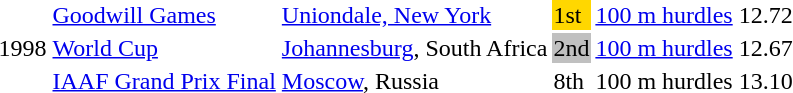<table>
<tr>
<td rowspan=3>1998</td>
<td><a href='#'>Goodwill Games</a></td>
<td><a href='#'>Uniondale, New York</a></td>
<td bgcolor=gold>1st</td>
<td><a href='#'>100 m hurdles</a></td>
<td>12.72</td>
</tr>
<tr>
<td><a href='#'>World Cup</a></td>
<td><a href='#'>Johannesburg</a>, South Africa</td>
<td bgcolor=silver>2nd</td>
<td><a href='#'>100 m hurdles</a></td>
<td>12.67</td>
</tr>
<tr>
<td><a href='#'>IAAF Grand Prix Final</a></td>
<td><a href='#'>Moscow</a>, Russia</td>
<td>8th</td>
<td>100 m hurdles</td>
<td>13.10</td>
</tr>
</table>
